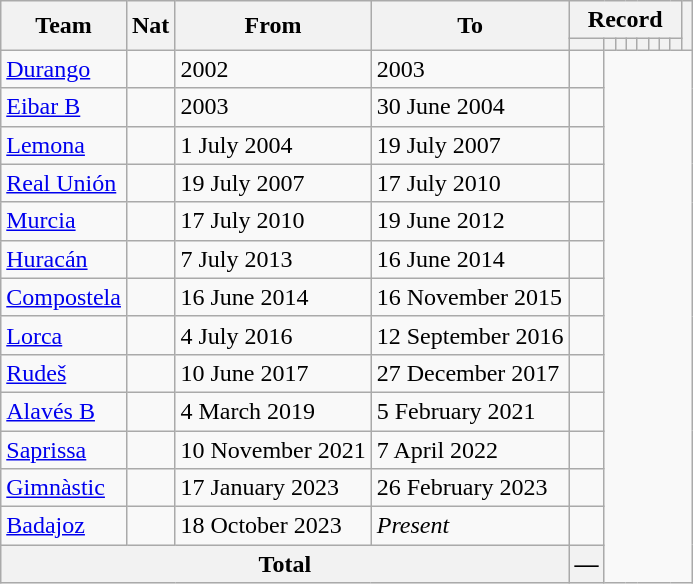<table class="wikitable" style="text-align: center">
<tr>
<th rowspan="2">Team</th>
<th rowspan="2">Nat</th>
<th rowspan="2">From</th>
<th rowspan="2">To</th>
<th colspan="8">Record</th>
<th rowspan=2></th>
</tr>
<tr>
<th></th>
<th></th>
<th></th>
<th></th>
<th></th>
<th></th>
<th></th>
<th></th>
</tr>
<tr>
<td align=left><a href='#'>Durango</a></td>
<td></td>
<td align=left>2002</td>
<td align=left>2003<br></td>
<td></td>
</tr>
<tr>
<td align=left><a href='#'>Eibar B</a></td>
<td></td>
<td align=left>2003</td>
<td align=left>30 June 2004<br></td>
<td></td>
</tr>
<tr>
<td align=left><a href='#'>Lemona</a></td>
<td></td>
<td align=left>1 July 2004</td>
<td align=left>19 July 2007<br></td>
<td></td>
</tr>
<tr>
<td align=left><a href='#'>Real Unión</a></td>
<td></td>
<td align=left>19 July 2007</td>
<td align=left>17 July 2010<br></td>
<td></td>
</tr>
<tr>
<td align=left><a href='#'>Murcia</a></td>
<td></td>
<td align=left>17 July 2010</td>
<td align=left>19 June 2012<br></td>
<td></td>
</tr>
<tr>
<td align=left><a href='#'>Huracán</a></td>
<td></td>
<td align=left>7 July 2013</td>
<td align=left>16 June 2014<br></td>
<td></td>
</tr>
<tr>
<td align=left><a href='#'>Compostela</a></td>
<td></td>
<td align=left>16 June 2014</td>
<td align=left>16 November 2015<br></td>
<td></td>
</tr>
<tr>
<td align=left><a href='#'>Lorca</a></td>
<td></td>
<td align=left>4 July 2016</td>
<td align=left>12 September 2016<br></td>
<td></td>
</tr>
<tr>
<td align=left><a href='#'>Rudeš</a></td>
<td></td>
<td align=left>10 June 2017</td>
<td align=left>27 December 2017<br></td>
<td></td>
</tr>
<tr>
<td align=left><a href='#'>Alavés B</a></td>
<td></td>
<td align=left>4 March 2019</td>
<td align=left>5 February 2021<br></td>
<td></td>
</tr>
<tr>
<td align=left><a href='#'>Saprissa</a></td>
<td></td>
<td align=left>10 November 2021</td>
<td align=left>7 April 2022<br></td>
<td></td>
</tr>
<tr>
<td align=left><a href='#'>Gimnàstic</a></td>
<td></td>
<td align=left>17 January 2023</td>
<td align=left>26 February 2023<br></td>
<td></td>
</tr>
<tr>
<td align=left><a href='#'>Badajoz</a></td>
<td></td>
<td align=left>18 October 2023</td>
<td align=left><em>Present</em><br></td>
<td></td>
</tr>
<tr>
<th colspan="4">Total<br></th>
<th>—</th>
</tr>
</table>
